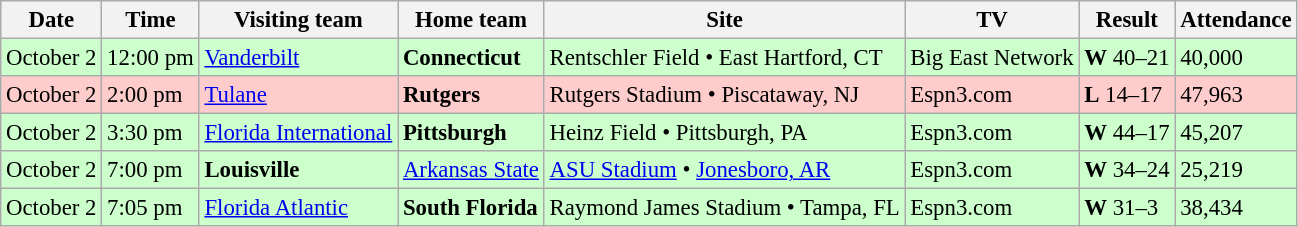<table class="wikitable" style="font-size:95%;">
<tr>
<th>Date</th>
<th>Time</th>
<th>Visiting team</th>
<th>Home team</th>
<th>Site</th>
<th>TV</th>
<th>Result</th>
<th>Attendance</th>
</tr>
<tr bgcolor=#ccffcc>
<td>October 2</td>
<td>12:00 pm</td>
<td><a href='#'>Vanderbilt</a></td>
<td><strong>Connecticut</strong></td>
<td>Rentschler Field • East Hartford, CT</td>
<td>Big East Network</td>
<td><strong>W</strong> 40–21</td>
<td>40,000</td>
</tr>
<tr bgcolor=#ffcccc>
<td>October 2</td>
<td>2:00 pm</td>
<td><a href='#'>Tulane</a></td>
<td><strong>Rutgers</strong></td>
<td>Rutgers Stadium • Piscataway, NJ</td>
<td>Espn3.com</td>
<td><strong>L</strong> 14–17</td>
<td>47,963</td>
</tr>
<tr bgcolor=#ccffcc>
<td>October 2</td>
<td>3:30 pm</td>
<td><a href='#'>Florida International</a></td>
<td><strong>Pittsburgh</strong></td>
<td>Heinz Field • Pittsburgh, PA</td>
<td>Espn3.com</td>
<td><strong>W</strong> 44–17</td>
<td>45,207</td>
</tr>
<tr bgcolor=#ccffcc>
<td>October 2</td>
<td>7:00 pm</td>
<td><strong>Louisville</strong></td>
<td><a href='#'>Arkansas State</a></td>
<td><a href='#'>ASU Stadium</a> • <a href='#'>Jonesboro, AR</a></td>
<td>Espn3.com</td>
<td><strong>W</strong> 34–24</td>
<td>25,219</td>
</tr>
<tr bgcolor=#ccffcc>
<td>October 2</td>
<td>7:05 pm</td>
<td><a href='#'>Florida Atlantic</a></td>
<td><strong>South Florida</strong></td>
<td>Raymond James Stadium • Tampa, FL</td>
<td>Espn3.com</td>
<td><strong>W</strong> 31–3</td>
<td>38,434</td>
</tr>
</table>
